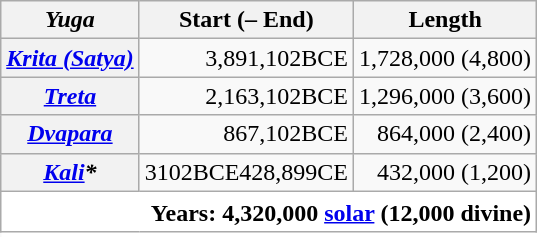<table class="wikitable plainrowheaders" style="border-width:0; text-align:right;">
<tr>
<th scope="col"><em>Yuga</em></th>
<th scope="col">Start (– End)</th>
<th scope="col">Length</th>
</tr>
<tr>
<th scope="row"><em><a href='#'>Krita (Satya)</a></em></th>
<td>3,891,102BCE</td>
<td class="nowrap">1,728,000 (4,800)</td>
</tr>
<tr>
<th scope="row"><em><a href='#'>Treta</a></em></th>
<td>2,163,102BCE</td>
<td class="nowrap">1,296,000 (3,600)</td>
</tr>
<tr>
<th scope="row"><em><a href='#'>Dvapara</a></em></th>
<td>867,102BCE</td>
<td class="nowrap">864,000 (2,400)</td>
</tr>
<tr>
<th scope="row"><em><a href='#'>Kali</a>*</em></th>
<td>3102BCE428,899CE</td>
<td class="nowrap">432,000 (1,200)</td>
</tr>
<tr>
<td colspan="3" style="background-color:#ffffff; font-weight:bold; padding-top:5px;">Years: 4,320,000 <a href='#'>solar</a> (12,000 divine)</td>
</tr>
<tr>
<td colspan="2" style="background-color:#ffffff; border-width:1px 0 0 0; font-size:80%; padding-top:0; text-align:left;"></td>
<td style="background-color:#ffffff; border-width:1px 0 0 0; padding-top:0;"></td>
</tr>
</table>
